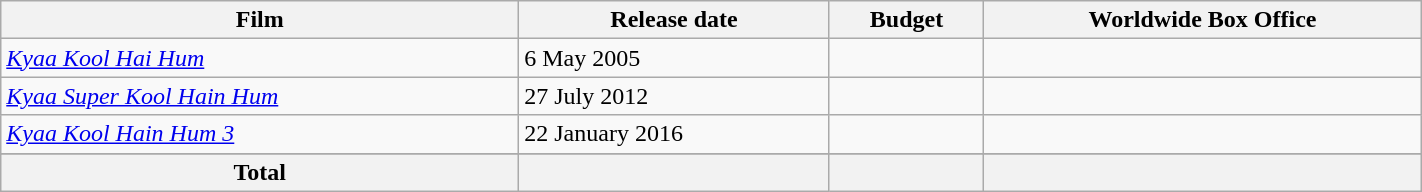<table class="wikitable" style="width:75%;">
<tr>
<th style="text-align:centr;">Film</th>
<th style="text-align:centr;">Release date</th>
<th style="text-align:centr;">Budget</th>
<th style="text-align:centr;">Worldwide Box Office</th>
</tr>
<tr>
<td><em><a href='#'>Kyaa Kool Hai Hum</a></em></td>
<td>6 May 2005</td>
<td></td>
<td></td>
</tr>
<tr>
<td><em><a href='#'>Kyaa Super Kool Hain Hum</a></em></td>
<td>27 July 2012</td>
<td></td>
<td></td>
</tr>
<tr>
<td><em><a href='#'>Kyaa Kool Hain Hum 3</a></em></td>
<td>22 January 2016</td>
<td></td>
<td></td>
</tr>
<tr>
</tr>
<tr>
<th>Total</th>
<th></th>
<th></th>
<th></th>
</tr>
</table>
